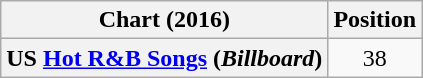<table class="wikitable plainrowheaders" style="text-align:center">
<tr>
<th scope="col">Chart (2016)</th>
<th scope="col">Position</th>
</tr>
<tr>
<th scope="row">US <a href='#'>Hot R&B Songs</a> (<em>Billboard</em>)</th>
<td>38</td>
</tr>
</table>
